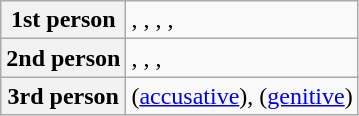<table class="wikitable">
<tr>
<th>1st person</th>
<td> ,  ,  ,  ,  </td>
</tr>
<tr>
<th>2nd person</th>
<td> ,  ,  ,  </td>
</tr>
<tr>
<th>3rd person</th>
<td>  (<a href='#'>accusative</a>),   (<a href='#'>genitive</a>)</td>
</tr>
</table>
